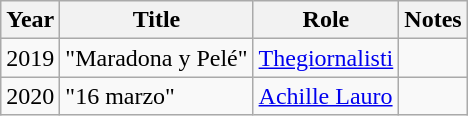<table class="wikitable">
<tr>
<th>Year</th>
<th>Title</th>
<th>Role</th>
<th>Notes</th>
</tr>
<tr>
<td>2019</td>
<td>"Maradona y Pelé"</td>
<td><a href='#'>Thegiornalisti</a></td>
<td></td>
</tr>
<tr>
<td>2020</td>
<td>"16 marzo"</td>
<td><a href='#'>Achille Lauro</a></td>
<td></td>
</tr>
</table>
